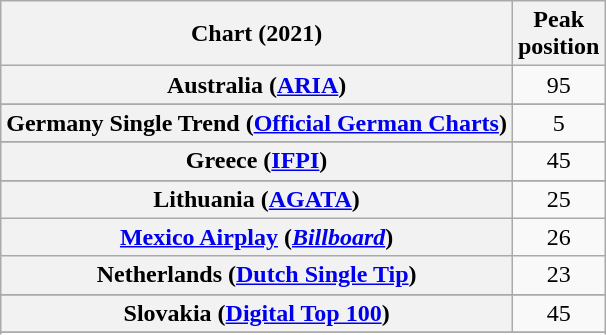<table class="wikitable sortable plainrowheaders" style="text-align:center">
<tr>
<th scope="col">Chart (2021)</th>
<th scope="col">Peak<br>position</th>
</tr>
<tr>
<th scope="row">Australia (<a href='#'>ARIA</a>)</th>
<td>95</td>
</tr>
<tr>
</tr>
<tr>
<th scope="row">Germany Single Trend (<a href='#'>Official German Charts</a>)</th>
<td>5</td>
</tr>
<tr>
</tr>
<tr>
<th scope="row">Greece (<a href='#'>IFPI</a>)</th>
<td>45</td>
</tr>
<tr>
</tr>
<tr>
<th scope="row">Lithuania (<a href='#'>AGATA</a>)</th>
<td>25</td>
</tr>
<tr>
<th scope="row"><a href='#'>Mexico Airplay</a> (<em><a href='#'>Billboard</a></em>)</th>
<td>26</td>
</tr>
<tr>
<th scope="row">Netherlands (<a href='#'>Dutch Single Tip</a>)</th>
<td>23</td>
</tr>
<tr>
</tr>
<tr>
<th scope="row">Slovakia (<a href='#'>Digital Top 100</a>)</th>
<td>45</td>
</tr>
<tr>
</tr>
<tr>
</tr>
<tr>
</tr>
<tr>
</tr>
<tr>
</tr>
</table>
